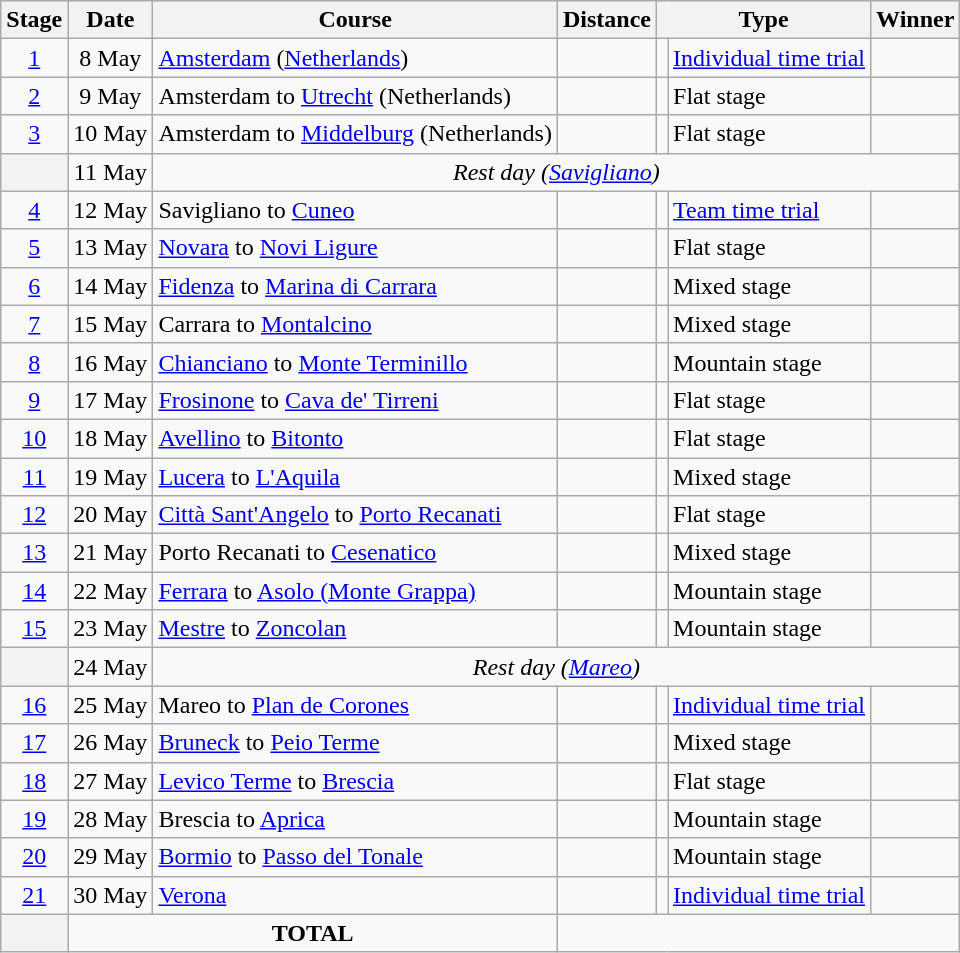<table class="wikitable">
<tr bgcolor="#EFEFEF">
<th>Stage</th>
<th>Date</th>
<th>Course</th>
<th>Distance</th>
<th colspan="2">Type</th>
<th>Winner</th>
</tr>
<tr>
<td align="center"><a href='#'>1</a></td>
<td align="center">8 May</td>
<td><a href='#'>Amsterdam</a> (<a href='#'>Netherlands</a>)</td>
<td align="center"></td>
<td align="center"></td>
<td><a href='#'>Individual time trial</a></td>
<td></td>
</tr>
<tr>
<td align="center"><a href='#'>2</a></td>
<td align="center">9 May</td>
<td>Amsterdam to <a href='#'>Utrecht</a> (Netherlands)</td>
<td align="center"></td>
<td align="center"></td>
<td>Flat stage</td>
<td></td>
</tr>
<tr>
<td align="center"><a href='#'>3</a></td>
<td align="center">10 May</td>
<td>Amsterdam to <a href='#'>Middelburg</a> (Netherlands)</td>
<td align="center"></td>
<td align="center"></td>
<td>Flat stage</td>
<td></td>
</tr>
<tr>
<th></th>
<td align="center">11 May</td>
<td colspan="6" align=center><em>Rest day (<a href='#'>Savigliano</a>)</em></td>
</tr>
<tr>
<td align="center"><a href='#'>4</a></td>
<td align="center">12 May</td>
<td>Savigliano to <a href='#'>Cuneo</a></td>
<td align="center"></td>
<td align="center"></td>
<td><a href='#'>Team time trial</a></td>
<td></td>
</tr>
<tr>
<td align="center"><a href='#'>5</a></td>
<td align="center">13 May</td>
<td><a href='#'>Novara</a> to <a href='#'>Novi Ligure</a></td>
<td align="center"></td>
<td align="center"></td>
<td>Flat stage</td>
<td></td>
</tr>
<tr>
<td align="center"><a href='#'>6</a></td>
<td align="center">14 May</td>
<td><a href='#'>Fidenza</a> to <a href='#'>Marina di Carrara</a></td>
<td align="center"></td>
<td align="center"></td>
<td>Mixed stage</td>
<td></td>
</tr>
<tr>
<td align="center"><a href='#'>7</a></td>
<td align="center">15 May</td>
<td>Carrara to <a href='#'>Montalcino</a></td>
<td align="center"></td>
<td align="center"></td>
<td>Mixed stage</td>
<td></td>
</tr>
<tr>
<td align="center"><a href='#'>8</a></td>
<td align="center">16 May</td>
<td><a href='#'>Chianciano</a> to <a href='#'>Monte Terminillo</a></td>
<td align="center"></td>
<td align="center"></td>
<td>Mountain stage</td>
<td></td>
</tr>
<tr>
<td align="center"><a href='#'>9</a></td>
<td align="center">17 May</td>
<td><a href='#'>Frosinone</a> to <a href='#'>Cava de' Tirreni</a></td>
<td align="center"></td>
<td align="center"></td>
<td>Flat stage</td>
<td></td>
</tr>
<tr>
<td align="center"><a href='#'>10</a></td>
<td align="center">18 May</td>
<td><a href='#'>Avellino</a> to <a href='#'>Bitonto</a></td>
<td align="center"></td>
<td align="center"></td>
<td>Flat stage</td>
<td></td>
</tr>
<tr>
<td align="center"><a href='#'>11</a></td>
<td align="center">19 May</td>
<td><a href='#'>Lucera</a> to <a href='#'>L'Aquila</a></td>
<td align="center"></td>
<td align="center"></td>
<td>Mixed stage</td>
<td></td>
</tr>
<tr>
<td align="center"><a href='#'>12</a></td>
<td align="center">20 May</td>
<td><a href='#'>Città Sant'Angelo</a> to <a href='#'>Porto Recanati</a></td>
<td align="center"></td>
<td align="center"></td>
<td>Flat stage</td>
<td></td>
</tr>
<tr>
<td align="center"><a href='#'>13</a></td>
<td align="center">21 May</td>
<td>Porto Recanati to <a href='#'>Cesenatico</a></td>
<td align="center"></td>
<td align="center"></td>
<td>Mixed stage</td>
<td></td>
</tr>
<tr>
<td align="center"><a href='#'>14</a></td>
<td align="center">22 May</td>
<td><a href='#'>Ferrara</a> to <a href='#'>Asolo (Monte Grappa)</a></td>
<td align="center"></td>
<td align="center"></td>
<td>Mountain stage</td>
<td></td>
</tr>
<tr>
<td align="center"><a href='#'>15</a></td>
<td align="center">23 May</td>
<td><a href='#'>Mestre</a> to <a href='#'>Zoncolan</a></td>
<td align="center"></td>
<td align="center"></td>
<td>Mountain stage</td>
<td></td>
</tr>
<tr>
<th></th>
<td align="center">24 May</td>
<td colspan="6" align=center><em>Rest day (<a href='#'>Mareo</a>)</em></td>
</tr>
<tr>
<td align="center"><a href='#'>16</a></td>
<td align="center">25 May</td>
<td>Mareo to <a href='#'>Plan de Corones</a></td>
<td align="center"></td>
<td align="center"></td>
<td><a href='#'>Individual time trial</a></td>
<td></td>
</tr>
<tr>
<td align="center"><a href='#'>17</a></td>
<td align="center">26 May</td>
<td><a href='#'>Bruneck</a> to <a href='#'>Peio Terme</a></td>
<td align="center"></td>
<td align="center"></td>
<td>Mixed stage</td>
<td></td>
</tr>
<tr>
<td align="center"><a href='#'>18</a></td>
<td align="center">27 May</td>
<td><a href='#'>Levico Terme</a> to <a href='#'>Brescia</a></td>
<td align="center"></td>
<td></td>
<td>Flat stage</td>
<td></td>
</tr>
<tr>
<td align="center"><a href='#'>19</a></td>
<td align="center">28 May</td>
<td>Brescia to <a href='#'>Aprica</a></td>
<td align="center"></td>
<td align="center"></td>
<td>Mountain stage</td>
<td></td>
</tr>
<tr>
<td align="center"><a href='#'>20</a></td>
<td align="center">29 May</td>
<td><a href='#'>Bormio</a> to <a href='#'>Passo del Tonale</a></td>
<td align="center"></td>
<td align="center"></td>
<td>Mountain stage</td>
<td></td>
</tr>
<tr>
<td align="center"><a href='#'>21</a></td>
<td align="center">30 May</td>
<td><a href='#'>Verona</a></td>
<td align="center"></td>
<td align="center"></td>
<td><a href='#'>Individual time trial</a></td>
<td></td>
</tr>
<tr>
<th></th>
<td colspan="2" align=center><strong>TOTAL</strong></td>
<td colspan="5" align="center"></td>
</tr>
</table>
